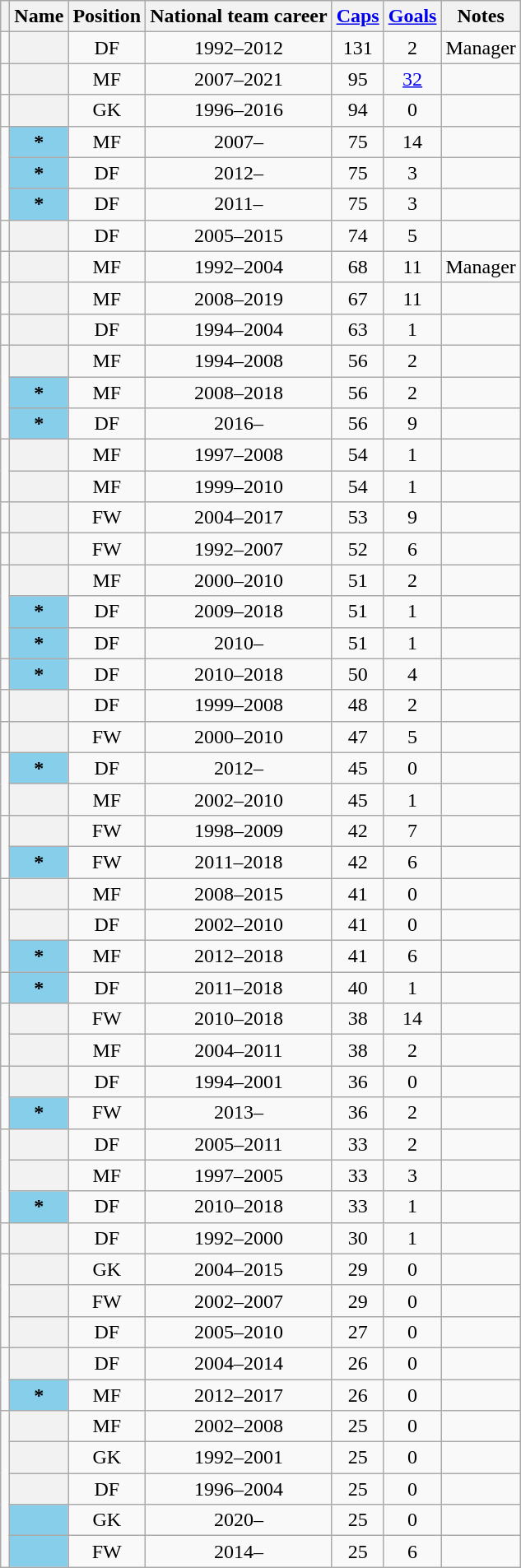<table class="wikitable plainrowheaders sortable" style="font-size:100%; text-align:center;">
<tr>
<th scope="col" class="unsortable"></th>
<th scope="col">Name</th>
<th scope="col">Position</th>
<th scope="col">National team career</th>
<th scope="col"><a href='#'>Caps</a></th>
<th scope="col"><a href='#'>Goals</a></th>
<th scope="col" class="unsortable">Notes</th>
</tr>
<tr>
<td></td>
<th scope="row"></th>
<td>DF</td>
<td>1992–2012</td>
<td>131</td>
<td>2</td>
<td>Manager</td>
</tr>
<tr>
<td></td>
<th scope="row"></th>
<td>MF</td>
<td>2007–2021</td>
<td>95</td>
<td><a href='#'>32</a></td>
<td></td>
</tr>
<tr>
<td></td>
<th scope="row"></th>
<td>GK</td>
<td>1996–2016</td>
<td>94</td>
<td>0</td>
<td></td>
</tr>
<tr>
<td rowspan=3></td>
<th scope="row" style="background:#87CEEB;">*</th>
<td>MF</td>
<td>2007–</td>
<td>75</td>
<td>14</td>
<td></td>
</tr>
<tr>
<th scope="row" style="background:#87CEEB;">*</th>
<td>DF</td>
<td>2012–</td>
<td>75</td>
<td>3</td>
<td></td>
</tr>
<tr>
<th scope="row" style="background:#87CEEB;">*</th>
<td>DF</td>
<td>2011–</td>
<td>75</td>
<td>3</td>
<td></td>
</tr>
<tr>
<td></td>
<th scope="row"></th>
<td>DF</td>
<td>2005–2015</td>
<td>74</td>
<td>5</td>
<td></td>
</tr>
<tr>
<td></td>
<th scope="row"></th>
<td>MF</td>
<td>1992–2004</td>
<td>68</td>
<td>11</td>
<td>Manager</td>
</tr>
<tr>
<td></td>
<th scope="row"></th>
<td>MF</td>
<td>2008–2019</td>
<td>67</td>
<td>11</td>
<td></td>
</tr>
<tr>
<td></td>
<th scope="row"></th>
<td>DF</td>
<td>1994–2004</td>
<td>63</td>
<td>1</td>
<td></td>
</tr>
<tr>
<td rowspan=3></td>
<th scope="row"></th>
<td>MF</td>
<td>1994–2008</td>
<td>56</td>
<td>2</td>
<td></td>
</tr>
<tr>
<th scope="row" style="background:#87CEEB;"> *</th>
<td>MF</td>
<td>2008–2018</td>
<td>56</td>
<td>2</td>
<td></td>
</tr>
<tr>
<th scope="row" style="background:#87CEEB;">*</th>
<td>DF</td>
<td>2016–</td>
<td>56</td>
<td>9</td>
<td></td>
</tr>
<tr>
<td rowspan=2></td>
<th scope="row"></th>
<td>MF</td>
<td>1997–2008</td>
<td>54</td>
<td>1</td>
<td></td>
</tr>
<tr>
<th scope="row"></th>
<td>MF</td>
<td>1999–2010</td>
<td>54</td>
<td>1</td>
<td></td>
</tr>
<tr>
<td></td>
<th scope="row"></th>
<td>FW</td>
<td>2004–2017</td>
<td>53</td>
<td>9</td>
<td></td>
</tr>
<tr>
<td></td>
<th scope="row"></th>
<td>FW</td>
<td>1992–2007</td>
<td>52</td>
<td>6</td>
<td></td>
</tr>
<tr>
<td rowspan=3></td>
<th scope="row"></th>
<td>MF</td>
<td>2000–2010</td>
<td>51</td>
<td>2</td>
<td></td>
</tr>
<tr>
<th scope="row" style="background:#87CEEB;">*</th>
<td>DF</td>
<td>2009–2018</td>
<td>51</td>
<td>1</td>
<td></td>
</tr>
<tr>
<th scope="row" style="background:#87CEEB;">*</th>
<td>DF</td>
<td>2010–</td>
<td>51</td>
<td>1</td>
<td></td>
</tr>
<tr>
<td></td>
<th scope="row" style="background:#87CEEB;">*</th>
<td>DF</td>
<td>2010–2018</td>
<td>50</td>
<td>4</td>
<td></td>
</tr>
<tr>
<td></td>
<th scope="row"></th>
<td>DF</td>
<td>1999–2008</td>
<td>48</td>
<td>2</td>
<td></td>
</tr>
<tr>
<td></td>
<th scope="row"></th>
<td>FW</td>
<td>2000–2010</td>
<td>47</td>
<td>5</td>
<td></td>
</tr>
<tr>
<td rowspan=2></td>
<th scope="row" style="background:#87CEEB;">*</th>
<td>DF</td>
<td>2012–</td>
<td>45</td>
<td>0</td>
<td></td>
</tr>
<tr>
<th scope="row"></th>
<td>MF</td>
<td>2002–2010</td>
<td>45</td>
<td>1</td>
<td></td>
</tr>
<tr>
<td rowspan=2></td>
<th scope="row"></th>
<td>FW</td>
<td>1998–2009</td>
<td>42</td>
<td>7</td>
<td></td>
</tr>
<tr>
<th scope="row" style="background:#87CEEB;">*</th>
<td>FW</td>
<td>2011–2018</td>
<td>42</td>
<td>6</td>
<td></td>
</tr>
<tr>
<td rowspan=3></td>
<th scope="row"></th>
<td>MF</td>
<td>2008–2015</td>
<td>41</td>
<td>0</td>
<td></td>
</tr>
<tr>
<th scope="row"></th>
<td>DF</td>
<td>2002–2010</td>
<td>41</td>
<td>0</td>
<td></td>
</tr>
<tr>
<th scope="row" style="background:#87CEEB;">*</th>
<td>MF</td>
<td>2012–2018</td>
<td>41</td>
<td>6</td>
<td></td>
</tr>
<tr>
<td></td>
<th scope="row" style="background:#87CEEB;">*</th>
<td>DF</td>
<td>2011–2018</td>
<td>40</td>
<td>1</td>
<td></td>
</tr>
<tr>
<td rowspan=2></td>
<th scope="row"></th>
<td>FW</td>
<td>2010–2018</td>
<td>38</td>
<td>14</td>
<td></td>
</tr>
<tr>
<th scope="row"></th>
<td>MF</td>
<td>2004–2011</td>
<td>38</td>
<td>2</td>
<td></td>
</tr>
<tr>
<td rowspan=2></td>
<th scope="row"></th>
<td>DF</td>
<td>1994–2001</td>
<td>36</td>
<td>0</td>
<td></td>
</tr>
<tr>
<th scope="row" style="background:#87CEEB;">*</th>
<td>FW</td>
<td>2013–</td>
<td>36</td>
<td>2</td>
<td></td>
</tr>
<tr>
<td rowspan=3></td>
<th scope="row"></th>
<td>DF</td>
<td>2005–2011</td>
<td>33</td>
<td>2</td>
<td></td>
</tr>
<tr>
<th scope="row"></th>
<td>MF</td>
<td>1997–2005</td>
<td>33</td>
<td>3</td>
<td></td>
</tr>
<tr>
<th scope="row" style="background:#87CEEB;">*</th>
<td>DF</td>
<td>2010–2018</td>
<td>33</td>
<td>1</td>
<td></td>
</tr>
<tr>
<td></td>
<th scope="row"></th>
<td>DF</td>
<td>1992–2000</td>
<td>30</td>
<td>1</td>
<td></td>
</tr>
<tr>
<td rowspan=3></td>
<th scope="row"></th>
<td>GK</td>
<td>2004–2015</td>
<td>29</td>
<td>0</td>
<td></td>
</tr>
<tr>
<th scope="row"></th>
<td>FW</td>
<td>2002–2007</td>
<td>29</td>
<td>0</td>
<td></td>
</tr>
<tr>
<th scope="row"></th>
<td>DF</td>
<td>2005–2010</td>
<td>27</td>
<td>0</td>
<td></td>
</tr>
<tr>
<td rowspan=2></td>
<th scope="row"></th>
<td>DF</td>
<td>2004–2014</td>
<td>26</td>
<td>0</td>
<td></td>
</tr>
<tr>
<th scope="row" style="background:#87CEEB;">*</th>
<td>MF</td>
<td>2012–2017</td>
<td>26</td>
<td>0</td>
<td></td>
</tr>
<tr>
<td rowspan=5></td>
<th scope="row"></th>
<td>MF</td>
<td>2002–2008</td>
<td>25</td>
<td>0</td>
<td></td>
</tr>
<tr>
<th scope="row"></th>
<td>GK</td>
<td>1992–2001</td>
<td>25</td>
<td>0</td>
<td></td>
</tr>
<tr>
<th scope="row"></th>
<td>DF</td>
<td>1996–2004</td>
<td>25</td>
<td>0</td>
<td></td>
</tr>
<tr>
<th scope="row" style="background:#87CEEB;"></th>
<td>GK</td>
<td>2020–</td>
<td>25</td>
<td>0</td>
<td></td>
</tr>
<tr>
<th scope="row" style="background:#87CEEB;"></th>
<td>FW</td>
<td>2014–</td>
<td>25</td>
<td>6</td>
<td></td>
</tr>
</table>
